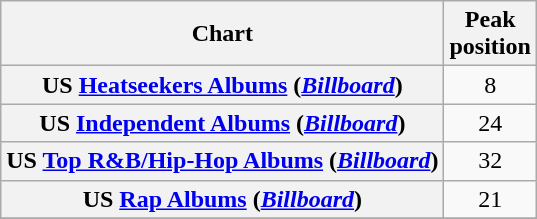<table class="wikitable plainrowheaders sortable" style="text-align:center;" border="1">
<tr>
<th scope="col">Chart</th>
<th scope="col">Peak<br>position</th>
</tr>
<tr>
<th scope="row">US <a href='#'>Heatseekers Albums</a> (<em><a href='#'>Billboard</a></em>)</th>
<td>8</td>
</tr>
<tr>
<th scope="row">US <a href='#'>Independent Albums</a> (<em><a href='#'>Billboard</a></em>)</th>
<td>24</td>
</tr>
<tr>
<th scope="row">US <a href='#'>Top R&B/Hip-Hop Albums</a> (<em><a href='#'>Billboard</a></em>)</th>
<td>32</td>
</tr>
<tr>
<th scope="row">US <a href='#'>Rap Albums</a> (<em><a href='#'>Billboard</a></em>)</th>
<td>21</td>
</tr>
<tr>
</tr>
</table>
